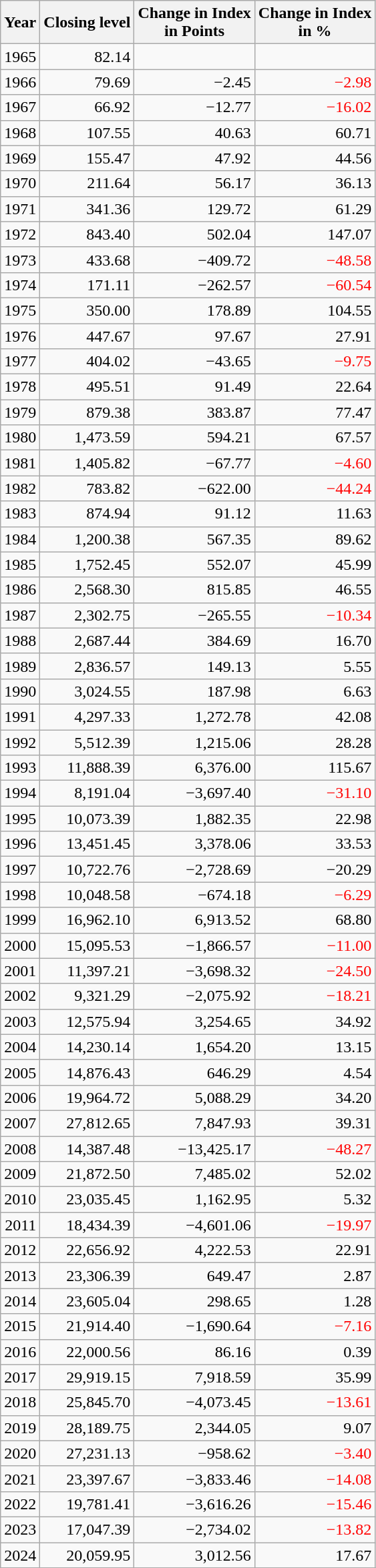<table class="wikitable sortable" style="text-align:right;">
<tr>
<th>Year</th>
<th>Closing level</th>
<th>Change in Index<br>in Points</th>
<th>Change in Index<br>in %</th>
</tr>
<tr>
<td>1965</td>
<td>82.14</td>
<td></td>
<td></td>
</tr>
<tr>
<td>1966</td>
<td>79.69</td>
<td>−2.45</td>
<td style="color:red">−2.98</td>
</tr>
<tr>
<td>1967</td>
<td>66.92</td>
<td>−12.77</td>
<td style="color:red">−16.02</td>
</tr>
<tr>
<td>1968</td>
<td>107.55</td>
<td>40.63</td>
<td>60.71</td>
</tr>
<tr>
<td>1969</td>
<td>155.47</td>
<td>47.92</td>
<td>44.56</td>
</tr>
<tr>
<td>1970</td>
<td>211.64</td>
<td>56.17</td>
<td>36.13</td>
</tr>
<tr>
<td>1971</td>
<td>341.36</td>
<td>129.72</td>
<td>61.29</td>
</tr>
<tr>
<td>1972</td>
<td>843.40</td>
<td>502.04</td>
<td>147.07</td>
</tr>
<tr>
<td>1973</td>
<td>433.68</td>
<td>−409.72</td>
<td style="color:red">−48.58</td>
</tr>
<tr>
<td>1974</td>
<td>171.11</td>
<td>−262.57</td>
<td style="color:red">−60.54</td>
</tr>
<tr>
<td>1975</td>
<td>350.00</td>
<td>178.89</td>
<td>104.55</td>
</tr>
<tr>
<td>1976</td>
<td>447.67</td>
<td>97.67</td>
<td>27.91</td>
</tr>
<tr>
<td>1977</td>
<td>404.02</td>
<td>−43.65</td>
<td style="color:red">−9.75</td>
</tr>
<tr>
<td>1978</td>
<td>495.51</td>
<td>91.49</td>
<td>22.64</td>
</tr>
<tr>
<td>1979</td>
<td>879.38</td>
<td>383.87</td>
<td>77.47</td>
</tr>
<tr>
<td>1980</td>
<td>1,473.59</td>
<td>594.21</td>
<td>67.57</td>
</tr>
<tr>
<td>1981</td>
<td>1,405.82</td>
<td>−67.77</td>
<td style="color:red">−4.60</td>
</tr>
<tr>
<td>1982</td>
<td>783.82</td>
<td>−622.00</td>
<td style="color:red">−44.24</td>
</tr>
<tr>
<td>1983</td>
<td>874.94</td>
<td>91.12</td>
<td>11.63</td>
</tr>
<tr>
<td>1984</td>
<td>1,200.38</td>
<td>567.35</td>
<td>89.62</td>
</tr>
<tr>
<td>1985</td>
<td>1,752.45</td>
<td>552.07</td>
<td>45.99</td>
</tr>
<tr>
<td>1986</td>
<td>2,568.30</td>
<td>815.85</td>
<td>46.55</td>
</tr>
<tr>
<td>1987</td>
<td>2,302.75</td>
<td>−265.55</td>
<td style="color:red">−10.34</td>
</tr>
<tr>
<td>1988</td>
<td>2,687.44</td>
<td>384.69</td>
<td>16.70</td>
</tr>
<tr>
<td>1989</td>
<td>2,836.57</td>
<td>149.13</td>
<td>5.55</td>
</tr>
<tr>
<td>1990</td>
<td>3,024.55</td>
<td>187.98</td>
<td>6.63</td>
</tr>
<tr>
<td>1991</td>
<td>4,297.33</td>
<td>1,272.78</td>
<td>42.08</td>
</tr>
<tr>
<td>1992</td>
<td>5,512.39</td>
<td>1,215.06</td>
<td>28.28</td>
</tr>
<tr>
<td>1993</td>
<td>11,888.39</td>
<td>6,376.00</td>
<td>115.67</td>
</tr>
<tr>
<td>1994</td>
<td>8,191.04</td>
<td>−3,697.40</td>
<td style="color:red">−31.10</td>
</tr>
<tr>
<td>1995</td>
<td>10,073.39</td>
<td>1,882.35</td>
<td>22.98</td>
</tr>
<tr>
<td>1996</td>
<td>13,451.45</td>
<td>3,378.06</td>
<td>33.53</td>
</tr>
<tr>
<td>1997</td>
<td>10,722.76</td>
<td>−2,728.69</td>
<td>−20.29</td>
</tr>
<tr>
<td>1998</td>
<td>10,048.58</td>
<td>−674.18</td>
<td style="color:red">−6.29</td>
</tr>
<tr>
<td>1999</td>
<td>16,962.10</td>
<td>6,913.52</td>
<td>68.80</td>
</tr>
<tr>
<td>2000</td>
<td>15,095.53</td>
<td>−1,866.57</td>
<td style="color:red">−11.00</td>
</tr>
<tr>
<td>2001</td>
<td>11,397.21</td>
<td>−3,698.32</td>
<td style="color:red">−24.50</td>
</tr>
<tr>
<td>2002</td>
<td>9,321.29</td>
<td>−2,075.92</td>
<td style="color:red">−18.21</td>
</tr>
<tr>
<td>2003</td>
<td>12,575.94</td>
<td>3,254.65</td>
<td>34.92</td>
</tr>
<tr>
<td>2004</td>
<td>14,230.14</td>
<td>1,654.20</td>
<td>13.15</td>
</tr>
<tr>
<td>2005</td>
<td>14,876.43</td>
<td>646.29</td>
<td>4.54</td>
</tr>
<tr>
<td>2006</td>
<td>19,964.72</td>
<td>5,088.29</td>
<td>34.20</td>
</tr>
<tr>
<td>2007</td>
<td>27,812.65</td>
<td>7,847.93</td>
<td>39.31</td>
</tr>
<tr>
<td>2008</td>
<td>14,387.48</td>
<td>−13,425.17</td>
<td style="color:red">−48.27</td>
</tr>
<tr>
<td>2009</td>
<td>21,872.50</td>
<td>7,485.02</td>
<td>52.02</td>
</tr>
<tr>
<td>2010</td>
<td>23,035.45</td>
<td>1,162.95</td>
<td>5.32</td>
</tr>
<tr>
<td>2011</td>
<td>18,434.39</td>
<td>−4,601.06</td>
<td style="color:red">−19.97</td>
</tr>
<tr>
<td>2012</td>
<td>22,656.92</td>
<td>4,222.53</td>
<td>22.91</td>
</tr>
<tr>
<td>2013</td>
<td>23,306.39</td>
<td>649.47</td>
<td>2.87</td>
</tr>
<tr>
<td>2014</td>
<td>23,605.04</td>
<td>298.65</td>
<td>1.28</td>
</tr>
<tr>
<td>2015</td>
<td>21,914.40</td>
<td>−1,690.64</td>
<td style="color:red">−7.16</td>
</tr>
<tr>
<td>2016</td>
<td>22,000.56</td>
<td>86.16</td>
<td>0.39</td>
</tr>
<tr>
<td>2017</td>
<td>29,919.15</td>
<td>7,918.59</td>
<td>35.99</td>
</tr>
<tr>
<td>2018</td>
<td>25,845.70</td>
<td>−4,073.45</td>
<td style="color:red">−13.61</td>
</tr>
<tr>
<td>2019</td>
<td>28,189.75</td>
<td>2,344.05</td>
<td>9.07</td>
</tr>
<tr>
<td>2020</td>
<td>27,231.13</td>
<td>−958.62</td>
<td style="color:red">−3.40</td>
</tr>
<tr>
<td>2021</td>
<td>23,397.67</td>
<td>−3,833.46</td>
<td style="color:red">−14.08</td>
</tr>
<tr>
<td>2022</td>
<td>19,781.41</td>
<td>−3,616.26</td>
<td style="color:red">−15.46</td>
</tr>
<tr>
<td>2023</td>
<td>17,047.39</td>
<td>−2,734.02</td>
<td style="color:red">−13.82</td>
</tr>
<tr>
<td>2024</td>
<td>20,059.95</td>
<td>3,012.56</td>
<td>17.67</td>
</tr>
<tr>
</tr>
</table>
